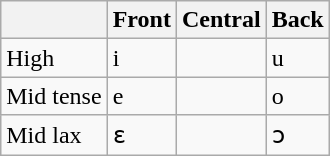<table class="wikitable">
<tr>
<th></th>
<th>Front</th>
<th>Central</th>
<th>Back</th>
</tr>
<tr>
<td>High</td>
<td>i</td>
<td></td>
<td>u</td>
</tr>
<tr>
<td>Mid tense</td>
<td>e</td>
<td></td>
<td>o</td>
</tr>
<tr>
<td>Mid lax</td>
<td>ɛ</td>
<td></td>
<td>ɔ</td>
</tr>
</table>
